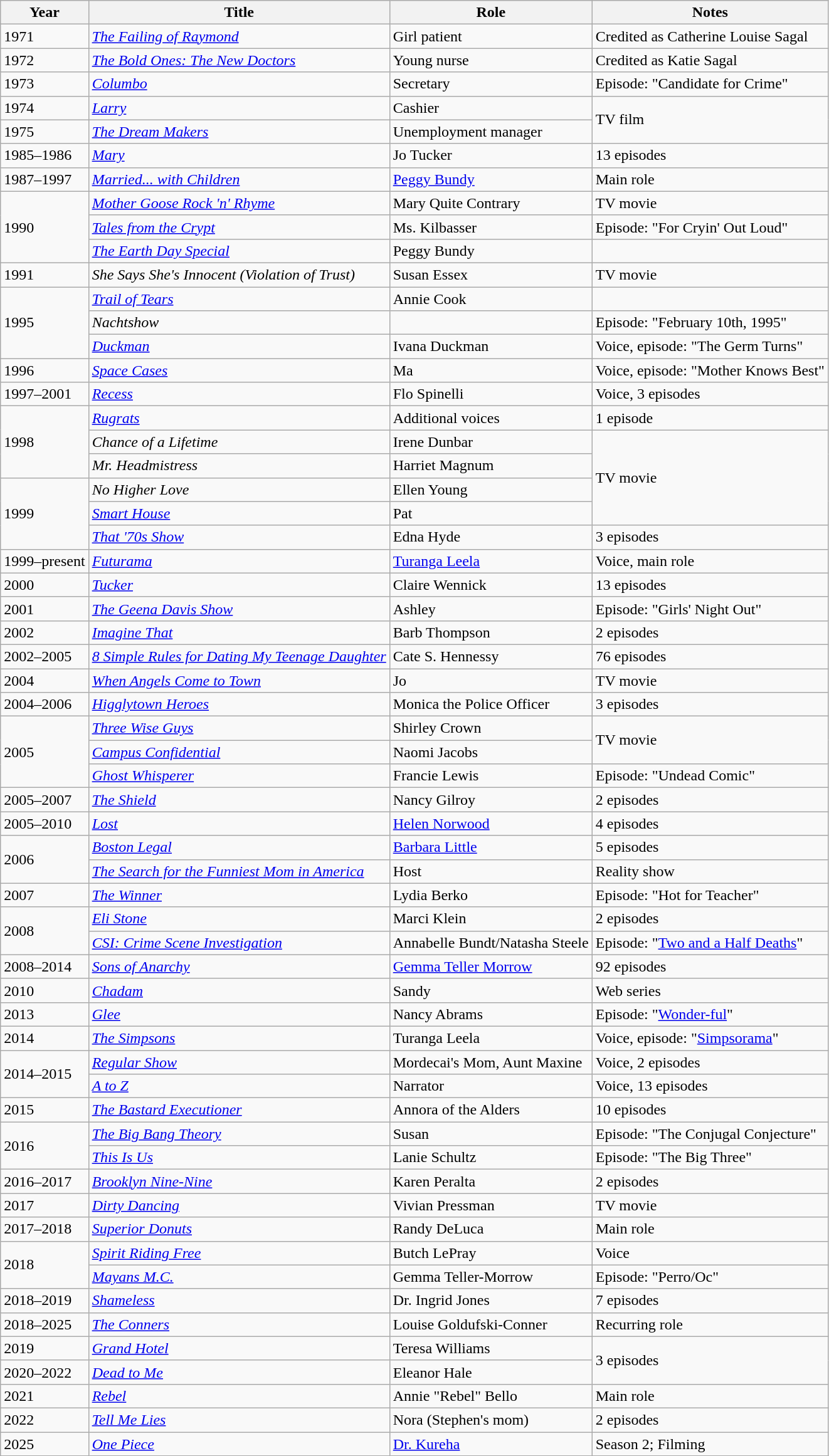<table class="wikitable sortable">
<tr>
<th>Year</th>
<th>Title</th>
<th>Role</th>
<th class="unsortable">Notes</th>
</tr>
<tr>
<td>1971</td>
<td><em><a href='#'>The Failing of Raymond</a></em></td>
<td>Girl patient</td>
<td>Credited as Catherine Louise Sagal</td>
</tr>
<tr>
<td>1972</td>
<td><em><a href='#'>The Bold Ones: The New Doctors</a></em></td>
<td>Young nurse</td>
<td>Credited as Katie Sagal</td>
</tr>
<tr>
<td>1973</td>
<td><em><a href='#'>Columbo</a></em></td>
<td>Secretary</td>
<td>Episode: "Candidate for Crime"</td>
</tr>
<tr>
<td>1974</td>
<td><em><a href='#'>Larry</a></em></td>
<td>Cashier</td>
<td rowspan=2>TV film</td>
</tr>
<tr>
<td>1975</td>
<td><em><a href='#'>The Dream Makers</a></em></td>
<td>Unemployment manager</td>
</tr>
<tr>
<td>1985–1986</td>
<td><em><a href='#'>Mary</a></em></td>
<td>Jo Tucker</td>
<td>13 episodes</td>
</tr>
<tr>
<td>1987–1997</td>
<td><em><a href='#'>Married... with Children</a></em></td>
<td><a href='#'>Peggy Bundy</a></td>
<td>Main role</td>
</tr>
<tr>
<td rowspan=3>1990</td>
<td><em><a href='#'>Mother Goose Rock 'n' Rhyme</a></em></td>
<td>Mary Quite Contrary</td>
<td>TV movie</td>
</tr>
<tr>
<td><em><a href='#'>Tales from the Crypt</a></em></td>
<td>Ms. Kilbasser</td>
<td>Episode: "For Cryin' Out Loud"</td>
</tr>
<tr>
<td><em><a href='#'>The Earth Day Special</a></em></td>
<td>Peggy Bundy</td>
<td></td>
</tr>
<tr>
<td>1991</td>
<td><em>She Says She's Innocent (Violation of Trust)</em></td>
<td>Susan Essex</td>
<td>TV movie</td>
</tr>
<tr>
<td rowspan=3>1995</td>
<td><em><a href='#'>Trail of Tears</a></em></td>
<td>Annie Cook</td>
<td></td>
</tr>
<tr>
<td><em>Nachtshow</em></td>
<td></td>
<td>Episode: "February 10th, 1995"</td>
</tr>
<tr>
<td><em><a href='#'>Duckman</a></em></td>
<td>Ivana Duckman</td>
<td>Voice, episode: "The Germ Turns"</td>
</tr>
<tr>
<td>1996</td>
<td><em><a href='#'>Space Cases</a></em></td>
<td>Ma</td>
<td>Voice, episode: "Mother Knows Best"</td>
</tr>
<tr>
<td>1997–2001</td>
<td><em><a href='#'>Recess</a></em></td>
<td>Flo Spinelli</td>
<td>Voice, 3 episodes</td>
</tr>
<tr>
<td rowspan=3>1998</td>
<td><em><a href='#'>Rugrats</a></em></td>
<td>Additional voices</td>
<td>1 episode</td>
</tr>
<tr>
<td><em>Chance of a Lifetime</em></td>
<td>Irene Dunbar</td>
<td rowspan=4>TV movie</td>
</tr>
<tr>
<td><em>Mr. Headmistress</em></td>
<td>Harriet Magnum</td>
</tr>
<tr>
<td rowspan=3>1999</td>
<td><em>No Higher Love</em></td>
<td>Ellen Young</td>
</tr>
<tr>
<td><em><a href='#'>Smart House</a></em></td>
<td>Pat</td>
</tr>
<tr>
<td><em><a href='#'>That '70s Show</a></em></td>
<td>Edna Hyde</td>
<td>3 episodes</td>
</tr>
<tr>
<td>1999–present</td>
<td><em><a href='#'>Futurama</a></em></td>
<td><a href='#'>Turanga Leela</a></td>
<td>Voice, main role</td>
</tr>
<tr>
<td>2000</td>
<td><em><a href='#'>Tucker</a></em></td>
<td>Claire Wennick</td>
<td>13 episodes</td>
</tr>
<tr>
<td>2001</td>
<td><em><a href='#'>The Geena Davis Show</a></em></td>
<td>Ashley</td>
<td>Episode: "Girls' Night Out"</td>
</tr>
<tr>
<td>2002</td>
<td><em><a href='#'>Imagine That</a></em></td>
<td>Barb Thompson</td>
<td>2 episodes</td>
</tr>
<tr>
<td>2002–2005</td>
<td><em><a href='#'>8 Simple Rules for Dating My Teenage Daughter</a></em></td>
<td>Cate S. Hennessy</td>
<td>76 episodes</td>
</tr>
<tr>
<td>2004</td>
<td><em><a href='#'>When Angels Come to Town</a></em></td>
<td>Jo</td>
<td>TV movie</td>
</tr>
<tr>
<td>2004–2006</td>
<td><em><a href='#'>Higglytown Heroes</a></em></td>
<td>Monica the Police Officer</td>
<td>3 episodes</td>
</tr>
<tr>
<td rowspan=3>2005</td>
<td><em><a href='#'>Three Wise Guys</a></em></td>
<td>Shirley Crown</td>
<td rowspan=2>TV movie</td>
</tr>
<tr>
<td><em><a href='#'>Campus Confidential</a></em></td>
<td>Naomi Jacobs</td>
</tr>
<tr>
<td><em><a href='#'>Ghost Whisperer</a></em></td>
<td>Francie Lewis</td>
<td>Episode: "Undead Comic"</td>
</tr>
<tr>
<td>2005–2007</td>
<td><em><a href='#'>The Shield</a></em></td>
<td>Nancy Gilroy</td>
<td>2 episodes</td>
</tr>
<tr>
<td>2005–2010</td>
<td><em><a href='#'>Lost</a></em></td>
<td><a href='#'>Helen Norwood</a></td>
<td>4 episodes</td>
</tr>
<tr>
<td rowspan=2>2006</td>
<td><em><a href='#'>Boston Legal</a></em></td>
<td><a href='#'>Barbara Little</a></td>
<td>5 episodes</td>
</tr>
<tr>
<td><em><a href='#'>The Search for the Funniest Mom in America</a></em></td>
<td>Host</td>
<td>Reality show</td>
</tr>
<tr>
<td>2007</td>
<td><em><a href='#'>The Winner</a></em></td>
<td>Lydia Berko</td>
<td>Episode: "Hot for Teacher"</td>
</tr>
<tr>
<td rowspan=2>2008</td>
<td><em><a href='#'>Eli Stone</a></em></td>
<td>Marci Klein</td>
<td>2 episodes</td>
</tr>
<tr>
<td><em><a href='#'>CSI: Crime Scene Investigation</a></em></td>
<td>Annabelle Bundt/Natasha Steele</td>
<td>Episode: "<a href='#'>Two and a Half Deaths</a>"</td>
</tr>
<tr>
<td>2008–2014</td>
<td><em><a href='#'>Sons of Anarchy</a></em></td>
<td><a href='#'>Gemma Teller Morrow</a></td>
<td>92 episodes</td>
</tr>
<tr>
<td>2010</td>
<td><em><a href='#'>Chadam</a></em></td>
<td>Sandy</td>
<td>Web series</td>
</tr>
<tr>
<td>2013</td>
<td><em><a href='#'>Glee</a></em></td>
<td>Nancy Abrams</td>
<td>Episode: "<a href='#'>Wonder-ful</a>"</td>
</tr>
<tr>
<td>2014</td>
<td><em><a href='#'>The Simpsons</a></em></td>
<td>Turanga Leela</td>
<td>Voice, episode: "<a href='#'>Simpsorama</a>"</td>
</tr>
<tr>
<td rowspan=2>2014–2015</td>
<td><em><a href='#'>Regular Show</a></em></td>
<td>Mordecai's Mom, Aunt Maxine</td>
<td>Voice, 2 episodes</td>
</tr>
<tr>
<td><em><a href='#'>A to Z</a></em></td>
<td>Narrator</td>
<td>Voice, 13 episodes</td>
</tr>
<tr>
<td>2015</td>
<td><em><a href='#'>The Bastard Executioner</a></em></td>
<td>Annora of the Alders</td>
<td>10 episodes</td>
</tr>
<tr>
<td rowspan=2>2016</td>
<td><em><a href='#'>The Big Bang Theory</a></em></td>
<td>Susan</td>
<td>Episode: "The Conjugal Conjecture"</td>
</tr>
<tr>
<td><em><a href='#'>This Is Us</a></em></td>
<td>Lanie Schultz</td>
<td>Episode: "The Big Three"</td>
</tr>
<tr>
<td>2016–2017</td>
<td><em><a href='#'>Brooklyn Nine-Nine</a></em></td>
<td>Karen Peralta</td>
<td>2 episodes</td>
</tr>
<tr>
<td>2017</td>
<td><em><a href='#'>Dirty Dancing</a></em></td>
<td>Vivian Pressman</td>
<td>TV movie</td>
</tr>
<tr>
<td>2017–2018</td>
<td><em><a href='#'>Superior Donuts</a></em></td>
<td>Randy DeLuca</td>
<td>Main role</td>
</tr>
<tr>
<td rowspan=2>2018</td>
<td><em><a href='#'>Spirit Riding Free</a></em></td>
<td>Butch LePray</td>
<td>Voice</td>
</tr>
<tr>
<td><em><a href='#'>Mayans M.C.</a></em></td>
<td>Gemma Teller-Morrow</td>
<td>Episode: "Perro/Oc"</td>
</tr>
<tr>
<td>2018–2019</td>
<td><em><a href='#'>Shameless</a></em></td>
<td>Dr. Ingrid Jones</td>
<td>7 episodes</td>
</tr>
<tr>
<td>2018–2025</td>
<td><em><a href='#'>The Conners</a></em></td>
<td>Louise Goldufski-Conner</td>
<td>Recurring role</td>
</tr>
<tr>
<td>2019</td>
<td><em><a href='#'>Grand Hotel</a></em></td>
<td>Teresa Williams</td>
<td rowspan=2>3 episodes</td>
</tr>
<tr>
<td>2020–2022</td>
<td><em><a href='#'>Dead to Me</a></em></td>
<td>Eleanor Hale</td>
</tr>
<tr>
<td>2021</td>
<td><em><a href='#'>Rebel</a></em></td>
<td>Annie "Rebel" Bello</td>
<td>Main role</td>
</tr>
<tr>
<td>2022</td>
<td><em><a href='#'>Tell Me Lies</a></em></td>
<td>Nora (Stephen's mom)</td>
<td>2 episodes</td>
</tr>
<tr>
<td>2025</td>
<td><em><a href='#'>One Piece</a></em></td>
<td><a href='#'>Dr. Kureha</a></td>
<td>Season 2; Filming</td>
</tr>
</table>
